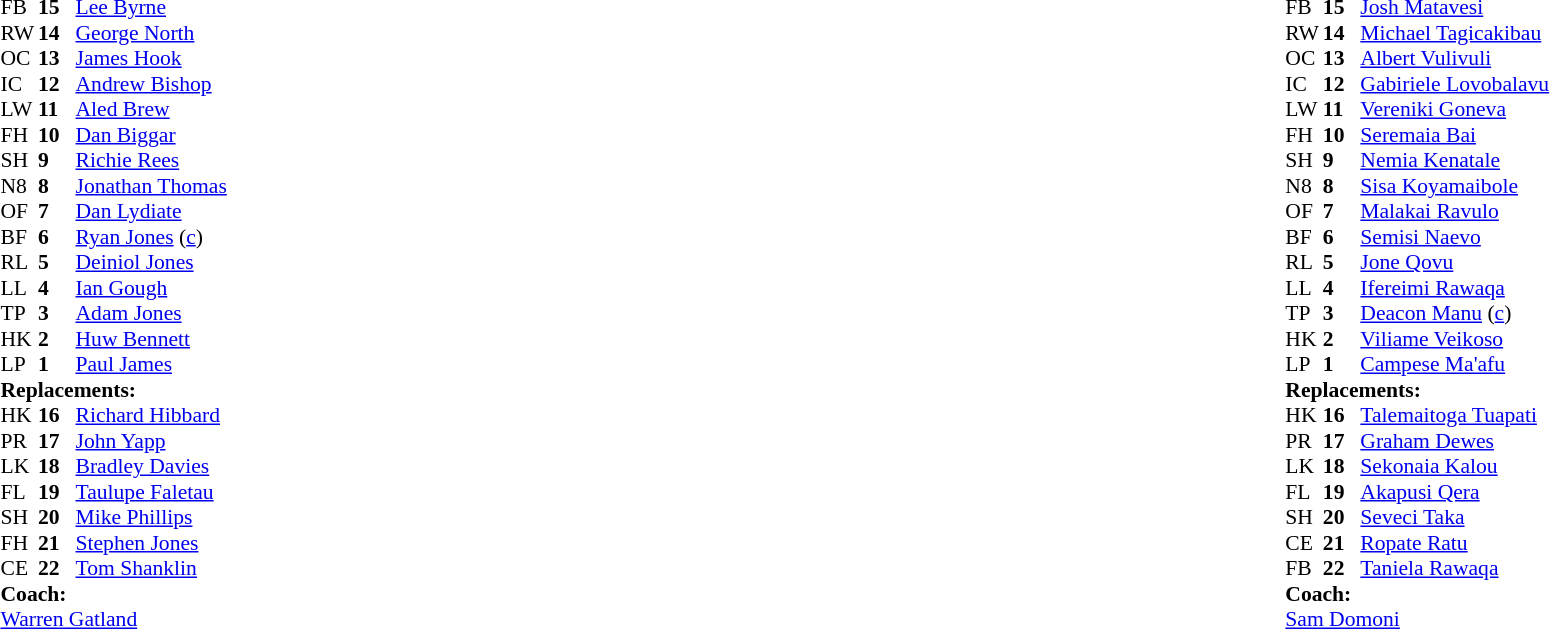<table width="100%">
<tr>
<td valign="top" width="50%"><br><table style="font-size: 90%" cellspacing="0" cellpadding="0">
<tr>
<th width="25"></th>
<th width="25"></th>
</tr>
<tr>
<td>FB</td>
<td><strong>15</strong></td>
<td><a href='#'>Lee Byrne</a></td>
</tr>
<tr>
<td>RW</td>
<td><strong>14</strong></td>
<td><a href='#'>George North</a></td>
</tr>
<tr>
<td>OC</td>
<td><strong>13</strong></td>
<td><a href='#'>James Hook</a></td>
</tr>
<tr>
<td>IC</td>
<td><strong>12</strong></td>
<td><a href='#'>Andrew Bishop</a></td>
<td></td>
</tr>
<tr>
<td>LW</td>
<td><strong>11</strong></td>
<td><a href='#'>Aled Brew</a></td>
</tr>
<tr>
<td>FH</td>
<td><strong>10</strong></td>
<td><a href='#'>Dan Biggar</a></td>
<td></td>
</tr>
<tr>
<td>SH</td>
<td><strong>9</strong></td>
<td><a href='#'>Richie Rees</a></td>
<td></td>
</tr>
<tr>
<td>N8</td>
<td><strong>8</strong></td>
<td><a href='#'>Jonathan Thomas</a></td>
</tr>
<tr>
<td>OF</td>
<td><strong>7</strong></td>
<td><a href='#'>Dan Lydiate</a></td>
</tr>
<tr>
<td>BF</td>
<td><strong>6</strong></td>
<td><a href='#'>Ryan Jones</a> (<a href='#'>c</a>)</td>
</tr>
<tr>
<td>RL</td>
<td><strong>5</strong></td>
<td><a href='#'>Deiniol Jones</a></td>
</tr>
<tr>
<td>LL</td>
<td><strong>4</strong></td>
<td><a href='#'>Ian Gough</a></td>
<td></td>
</tr>
<tr>
<td>TP</td>
<td><strong>3</strong></td>
<td><a href='#'>Adam Jones</a></td>
</tr>
<tr>
<td>HK</td>
<td><strong>2</strong></td>
<td><a href='#'>Huw Bennett</a></td>
</tr>
<tr>
<td>LP</td>
<td><strong>1</strong></td>
<td><a href='#'>Paul James</a></td>
</tr>
<tr>
<td colspan="4"><strong>Replacements:</strong></td>
</tr>
<tr>
<td>HK</td>
<td><strong>16</strong></td>
<td><a href='#'>Richard Hibbard</a></td>
</tr>
<tr>
<td>PR</td>
<td><strong>17</strong></td>
<td><a href='#'>John Yapp</a></td>
</tr>
<tr>
<td>LK</td>
<td><strong>18</strong></td>
<td><a href='#'>Bradley Davies</a></td>
<td></td>
</tr>
<tr>
<td>FL</td>
<td><strong>19</strong></td>
<td><a href='#'>Taulupe Faletau</a></td>
</tr>
<tr>
<td>SH</td>
<td><strong>20</strong></td>
<td><a href='#'>Mike Phillips</a></td>
<td></td>
</tr>
<tr>
<td>FH</td>
<td><strong>21</strong></td>
<td><a href='#'>Stephen Jones</a></td>
<td></td>
</tr>
<tr>
<td>CE</td>
<td><strong>22</strong></td>
<td><a href='#'>Tom Shanklin</a></td>
<td></td>
</tr>
<tr>
<td colspan="4"><strong>Coach:</strong></td>
</tr>
<tr>
<td colspan="4"> <a href='#'>Warren Gatland</a></td>
</tr>
</table>
</td>
<td valign="top" width="50%"><br><table style="font-size: 90%" cellspacing="0" cellpadding="0" align="center">
<tr>
<th width="25"></th>
<th width="25"></th>
</tr>
<tr>
<td>FB</td>
<td><strong>15</strong></td>
<td><a href='#'>Josh Matavesi</a></td>
</tr>
<tr>
<td>RW</td>
<td><strong>14</strong></td>
<td><a href='#'>Michael Tagicakibau</a></td>
<td></td>
<td></td>
</tr>
<tr>
<td>OC</td>
<td><strong>13</strong></td>
<td><a href='#'>Albert Vulivuli</a></td>
<td></td>
<td></td>
</tr>
<tr>
<td>IC</td>
<td><strong>12</strong></td>
<td><a href='#'>Gabiriele Lovobalavu</a></td>
</tr>
<tr>
<td>LW</td>
<td><strong>11</strong></td>
<td><a href='#'>Vereniki Goneva</a></td>
</tr>
<tr>
<td>FH</td>
<td><strong>10</strong></td>
<td><a href='#'>Seremaia Bai</a></td>
<td></td>
</tr>
<tr>
<td>SH</td>
<td><strong>9</strong></td>
<td><a href='#'>Nemia Kenatale</a></td>
<td></td>
<td></td>
</tr>
<tr>
<td>N8</td>
<td><strong>8</strong></td>
<td><a href='#'>Sisa Koyamaibole</a></td>
<td></td>
<td></td>
</tr>
<tr>
<td>OF</td>
<td><strong>7</strong></td>
<td><a href='#'>Malakai Ravulo</a></td>
<td></td>
<td></td>
</tr>
<tr>
<td>BF</td>
<td><strong>6</strong></td>
<td><a href='#'>Semisi Naevo</a></td>
</tr>
<tr>
<td>RL</td>
<td><strong>5</strong></td>
<td><a href='#'>Jone Qovu</a></td>
</tr>
<tr>
<td>LL</td>
<td><strong>4</strong></td>
<td><a href='#'>Ifereimi Rawaqa</a></td>
</tr>
<tr>
<td>TP</td>
<td><strong>3</strong></td>
<td><a href='#'>Deacon Manu</a> (<a href='#'>c</a>)</td>
</tr>
<tr>
<td>HK</td>
<td><strong>2</strong></td>
<td><a href='#'>Viliame Veikoso</a></td>
<td></td>
<td></td>
</tr>
<tr>
<td>LP</td>
<td><strong>1</strong></td>
<td><a href='#'>Campese Ma'afu</a></td>
<td></td>
<td></td>
</tr>
<tr>
<td colspan="4"><strong>Replacements:</strong></td>
</tr>
<tr>
<td>HK</td>
<td><strong>16</strong></td>
<td><a href='#'>Talemaitoga Tuapati</a></td>
<td></td>
<td></td>
</tr>
<tr>
<td>PR</td>
<td><strong>17</strong></td>
<td><a href='#'>Graham Dewes</a></td>
<td></td>
<td></td>
</tr>
<tr>
<td>LK</td>
<td><strong>18</strong></td>
<td><a href='#'>Sekonaia Kalou</a></td>
<td></td>
<td></td>
</tr>
<tr>
<td>FL</td>
<td><strong>19</strong></td>
<td><a href='#'>Akapusi Qera</a></td>
<td></td>
<td></td>
</tr>
<tr>
<td>SH</td>
<td><strong>20</strong></td>
<td><a href='#'>Seveci Taka</a></td>
<td></td>
<td></td>
</tr>
<tr>
<td>CE</td>
<td><strong>21</strong></td>
<td><a href='#'>Ropate Ratu</a></td>
<td></td>
<td></td>
</tr>
<tr>
<td>FB</td>
<td><strong>22</strong></td>
<td><a href='#'>Taniela Rawaqa</a></td>
<td></td>
<td></td>
</tr>
<tr>
<td colspan="4"><strong>Coach:</strong></td>
</tr>
<tr>
<td colspan="4"><a href='#'>Sam Domoni</a></td>
</tr>
</table>
</td>
</tr>
</table>
